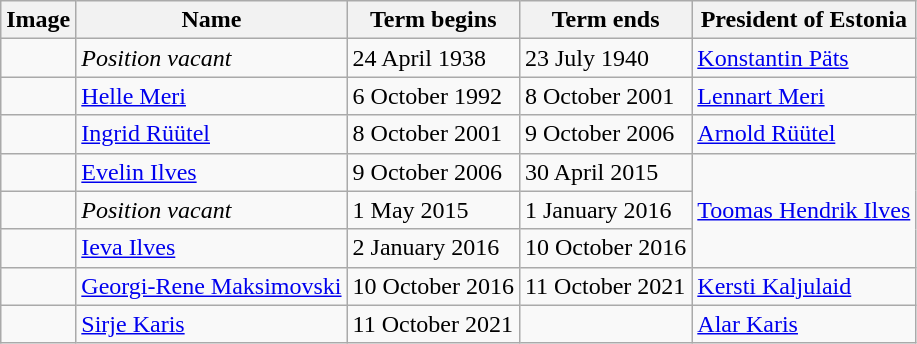<table class="wikitable">
<tr>
<th>Image</th>
<th>Name</th>
<th>Term begins</th>
<th>Term ends</th>
<th>President of Estonia</th>
</tr>
<tr>
<td></td>
<td><em>Position vacant</em></td>
<td>24 April 1938</td>
<td>23 July 1940</td>
<td><a href='#'>Konstantin Päts</a></td>
</tr>
<tr>
<td></td>
<td><a href='#'>Helle Meri</a></td>
<td>6 October 1992</td>
<td>8 October 2001</td>
<td><a href='#'>Lennart Meri</a></td>
</tr>
<tr>
<td></td>
<td><a href='#'>Ingrid Rüütel</a></td>
<td>8 October 2001</td>
<td>9 October 2006</td>
<td><a href='#'>Arnold Rüütel</a></td>
</tr>
<tr>
<td></td>
<td><a href='#'>Evelin Ilves</a></td>
<td>9 October 2006</td>
<td>30 April 2015</td>
<td rowspan="3"><a href='#'>Toomas Hendrik Ilves</a></td>
</tr>
<tr>
<td></td>
<td><em>Position vacant</em></td>
<td>1 May 2015</td>
<td>1 January 2016</td>
</tr>
<tr>
<td></td>
<td><a href='#'>Ieva Ilves</a></td>
<td>2 January 2016</td>
<td>10 October 2016</td>
</tr>
<tr>
<td></td>
<td><a href='#'>Georgi-Rene Maksimovski</a></td>
<td>10 October 2016</td>
<td>11 October 2021</td>
<td><a href='#'>Kersti Kaljulaid</a></td>
</tr>
<tr>
<td></td>
<td><a href='#'>Sirje Karis</a></td>
<td>11 October 2021</td>
<td></td>
<td><a href='#'>Alar Karis</a></td>
</tr>
</table>
